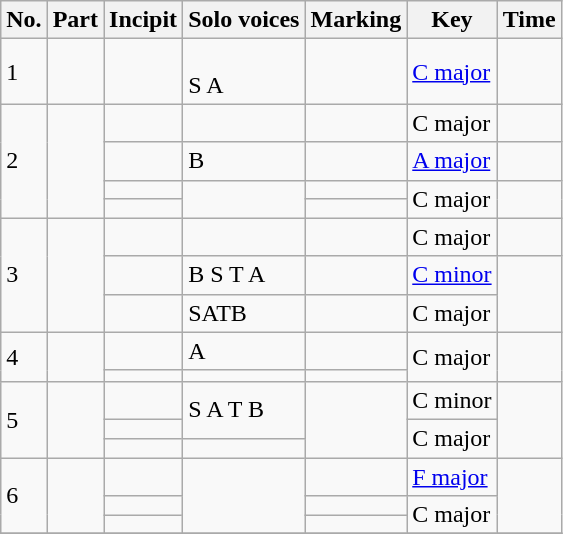<table class="wikitable plainrowheaders">
<tr>
<th scope="col">No.</th>
<th scope="col">Part</th>
<th scope="col">Incipit</th>
<th scope="col">Solo voices</th>
<th scope="col">Marking</th>
<th scope="col">Key</th>
<th scope="col">Time</th>
</tr>
<tr>
<td>1</td>
<td style="text-align: center;"></td>
<td></td>
<td> <br> S A</td>
<td><br> </td>
<td><a href='#'>C major</a></td>
<td></td>
</tr>
<tr>
<td rowspan="4">2</td>
<td rowspan="4" style="text-align: center;"></td>
<td></td>
<td></td>
<td></td>
<td>C major</td>
<td></td>
</tr>
<tr>
<td></td>
<td>B</td>
<td></td>
<td><a href='#'>A major</a></td>
<td></td>
</tr>
<tr>
<td></td>
<td rowspan="2"></td>
<td></td>
<td rowspan="2">C major</td>
<td rowspan="2"></td>
</tr>
<tr>
<td></td>
<td></td>
</tr>
<tr>
<td rowspan="3">3</td>
<td rowspan="3" style="text-align: center;"></td>
<td></td>
<td></td>
<td></td>
<td>C major</td>
<td></td>
</tr>
<tr>
<td></td>
<td>B S T A</td>
<td></td>
<td><a href='#'>C minor</a></td>
<td rowspan="2"></td>
</tr>
<tr>
<td></td>
<td>SATB</td>
<td></td>
<td>C major</td>
</tr>
<tr>
<td rowspan="2">4</td>
<td rowspan="2" style="text-align: center;"></td>
<td></td>
<td>A</td>
<td></td>
<td rowspan="2">C major</td>
<td rowspan="2"></td>
</tr>
<tr>
<td></td>
<td></td>
<td></td>
</tr>
<tr>
<td rowspan="3">5</td>
<td rowspan="3" style="text-align: center;"></td>
<td></td>
<td rowspan="2">S A T B</td>
<td rowspan="3"></td>
<td>C minor</td>
<td rowspan="3"></td>
</tr>
<tr>
<td></td>
<td rowspan="2">C major</td>
</tr>
<tr>
<td></td>
</tr>
<tr>
<td rowspan="3">6</td>
<td rowspan="3" style="text-align: center;"></td>
<td></td>
<td rowspan="3"></td>
<td></td>
<td><a href='#'>F major</a></td>
<td rowspan="3"></td>
</tr>
<tr>
<td></td>
<td></td>
<td rowspan="2">C major</td>
</tr>
<tr>
<td></td>
<td></td>
</tr>
<tr>
</tr>
</table>
